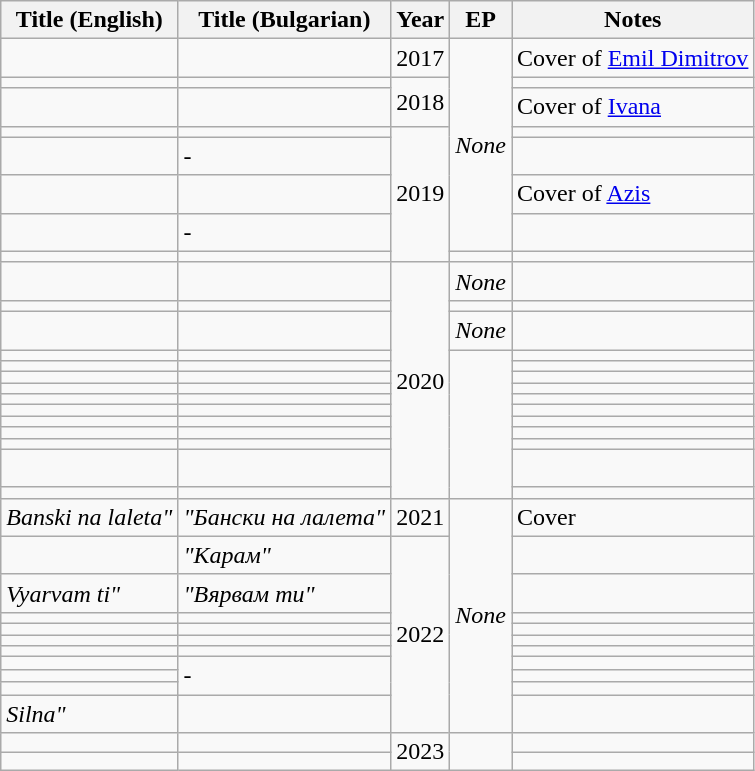<table class="wikitable">
<tr>
<th>Title (English)</th>
<th>Title (Bulgarian)</th>
<th>Year</th>
<th>EP</th>
<th>Notes</th>
</tr>
<tr>
<td><em></em></td>
<td><em></em></td>
<td>2017</td>
<td rowspan="7"><em>None</em></td>
<td>Cover of <a href='#'>Emil Dimitrov</a></td>
</tr>
<tr>
<td><em></em></td>
<td><em></em></td>
<td rowspan="2">2018</td>
<td></td>
</tr>
<tr>
<td><em></em></td>
<td><em></em></td>
<td>Cover of <a href='#'>Ivana</a></td>
</tr>
<tr>
<td><em></em></td>
<td><em></em></td>
<td rowspan="5">2019</td>
<td></td>
</tr>
<tr>
<td><em></em></td>
<td><em>-</em></td>
<td></td>
</tr>
<tr>
<td><em></em></td>
<td><em></em></td>
<td>Cover of <a href='#'>Azis</a></td>
</tr>
<tr>
<td></td>
<td><em>-</em></td>
<td></td>
</tr>
<tr>
<td><em></em></td>
<td><em></em></td>
<td><strong><em></em></strong></td>
<td></td>
</tr>
<tr>
<td><em></em><br><em></em></td>
<td><em></em></td>
<td rowspan="14">2020</td>
<td><em>None</em></td>
<td></td>
</tr>
<tr>
<td><em></em></td>
<td><em></em></td>
<td><strong><em></em></strong></td>
<td></td>
</tr>
<tr>
<td><em></em><br><em></em></td>
<td><em></em></td>
<td><em>None</em></td>
<td></td>
</tr>
<tr>
<td><em></em></td>
<td><em></em></td>
<td rowspan="11"><strong><em></em></strong></td>
<td></td>
</tr>
<tr>
<td><em></em></td>
<td><em></em></td>
<td></td>
</tr>
<tr>
<td><em></em></td>
<td><em></em></td>
<td></td>
</tr>
<tr>
<td><em></em></td>
<td><em></em></td>
<td></td>
</tr>
<tr>
<td><em></em></td>
<td><em></em></td>
<td></td>
</tr>
<tr>
<td><em></em></td>
<td><em></em></td>
<td></td>
</tr>
<tr>
<td><em></em></td>
<td><em></em></td>
<td></td>
</tr>
<tr>
<td><em></em></td>
<td><em></em></td>
<td></td>
</tr>
<tr>
<td><em></em></td>
<td><em></em></td>
<td></td>
</tr>
<tr>
<td><em></em><br><em></em></td>
<td><em></em></td>
<td></td>
</tr>
<tr>
<td><em></em></td>
<td><em></em></td>
<td></td>
</tr>
<tr>
<td><em>Banski na laleta"</em></td>
<td><em>"Бански на лалета"</em></td>
<td>2021</td>
<td rowspan="11"><em>None</em></td>
<td>Cover</td>
</tr>
<tr>
<td><em></em><br><em></em></td>
<td><em>"Карам"</em></td>
<td rowspan="10">2022</td>
<td></td>
</tr>
<tr>
<td><em>Vyarvam ti"</em><br><em></em></td>
<td><em>"Вярвам ти"</em></td>
<td></td>
</tr>
<tr>
<td><em></em></td>
<td><em></em></td>
<td></td>
</tr>
<tr>
<td><em></em></td>
<td><em></em></td>
<td></td>
</tr>
<tr>
<td><em></em></td>
<td><em></em></td>
<td></td>
</tr>
<tr>
<td><em></em></td>
<td><em></em></td>
<td></td>
</tr>
<tr>
<td><em></em></td>
<td rowspan="3"><em>-</em></td>
<td></td>
</tr>
<tr>
<td><em></em></td>
<td></td>
</tr>
<tr>
<td><em></em></td>
<td></td>
</tr>
<tr>
<td><em>Silna"</em><br><em></em></td>
<td></td>
<td></td>
</tr>
<tr>
<td><em></em></td>
<td><em></em></td>
<td rowspan="2">2023</td>
<td rowspan="2"><strong><em></em></strong></td>
<td></td>
</tr>
<tr>
<td><em></em></td>
<td><em></em></td>
<td></td>
</tr>
</table>
